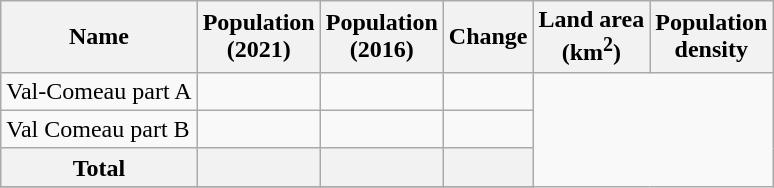<table class="wikitable sortable collapsible">
<tr>
<th scope="col">Name</th>
<th scope="col">Population<br>(2021)</th>
<th scope="col">Population<br>(2016)</th>
<th scope="col">Change</th>
<th scope="col">Land area<br>(km<sup>2</sup>)</th>
<th scope="col">Population<br>density</th>
</tr>
<tr>
<td scope="row">Val-Comeau part A </td>
<td></td>
<td align=center></td>
<td align=center></td>
</tr>
<tr>
<td scope="row">Val Comeau part B </td>
<td></td>
<td align=center></td>
<td align=center></td>
</tr>
<tr class="sortbottom" align="center" style="background: #f2f2f2;">
<td><strong>Total</strong></td>
<td></td>
<td align=center><strong></strong></td>
<td><strong></strong></td>
</tr>
<tr>
</tr>
</table>
